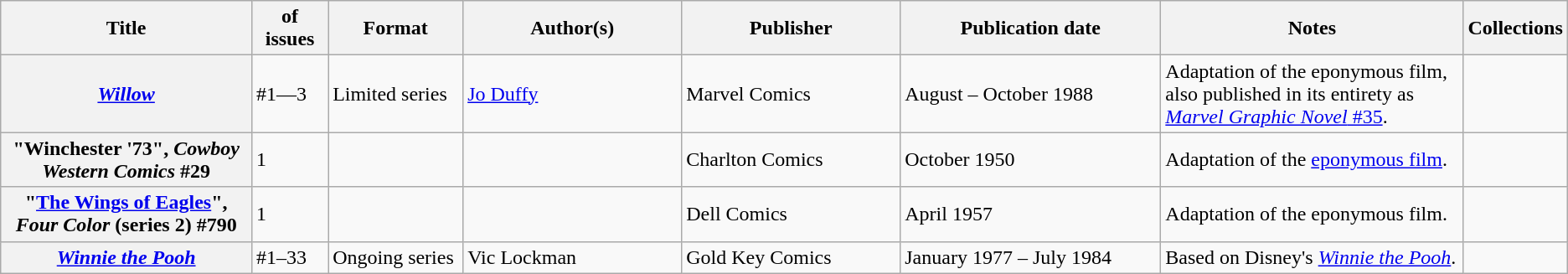<table class="wikitable">
<tr>
<th>Title</th>
<th style="width:40pt"> of issues</th>
<th style="width:75pt">Format</th>
<th style="width:125pt">Author(s)</th>
<th style="width:125pt">Publisher</th>
<th style="width:150pt">Publication date</th>
<th style="width:175pt">Notes</th>
<th>Collections</th>
</tr>
<tr>
<th><em><a href='#'>Willow</a></em></th>
<td>#1—3</td>
<td>Limited series</td>
<td><a href='#'>Jo Duffy</a></td>
<td>Marvel Comics</td>
<td>August – October 1988</td>
<td>Adaptation of the eponymous film, also published in its entirety as <a href='#'><em>Marvel Graphic Novel</em> #35</a>.</td>
<td></td>
</tr>
<tr>
<th>"Winchester '73", <em>Cowboy Western Comics</em> #29</th>
<td>1</td>
<td></td>
<td></td>
<td>Charlton Comics</td>
<td>October 1950</td>
<td>Adaptation of the <a href='#'>eponymous film</a>.</td>
<td></td>
</tr>
<tr>
<th>"<a href='#'>The Wings of Eagles</a>", <em>Four Color</em> (series 2) #790</th>
<td>1</td>
<td></td>
<td></td>
<td>Dell Comics</td>
<td>April 1957</td>
<td>Adaptation of the eponymous film.</td>
<td></td>
</tr>
<tr>
<th><em><a href='#'>Winnie the Pooh</a></em></th>
<td>#1–33</td>
<td>Ongoing series</td>
<td>Vic Lockman</td>
<td>Gold Key Comics</td>
<td>January 1977 – July 1984</td>
<td>Based on Disney's <em><a href='#'>Winnie the Pooh</a></em>.</td>
<td></td>
</tr>
</table>
